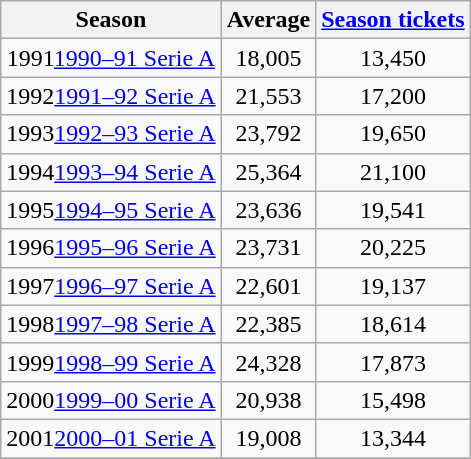<table class="wikitable sortable" style="text-align: center;">
<tr>
<th><strong>Season</strong></th>
<th><strong>Average</strong></th>
<th><strong><a href='#'>Season tickets</a></strong></th>
</tr>
<tr>
<td><span>1991</span><a href='#'>1990–91 Serie A</a></td>
<td>18,005</td>
<td>13,450</td>
</tr>
<tr>
<td><span>1992</span><a href='#'>1991–92 Serie A</a></td>
<td>21,553</td>
<td>17,200</td>
</tr>
<tr>
<td><span>1993</span><a href='#'>1992–93 Serie A</a></td>
<td>23,792</td>
<td>19,650</td>
</tr>
<tr>
<td><span>1994</span><a href='#'>1993–94 Serie A</a></td>
<td>25,364</td>
<td>21,100</td>
</tr>
<tr>
<td><span>1995</span><a href='#'>1994–95 Serie A</a></td>
<td>23,636</td>
<td>19,541</td>
</tr>
<tr>
<td><span>1996</span><a href='#'>1995–96 Serie A</a></td>
<td>23,731</td>
<td>20,225</td>
</tr>
<tr>
<td><span>1997</span><a href='#'>1996–97 Serie A</a></td>
<td>22,601</td>
<td>19,137</td>
</tr>
<tr>
<td><span>1998</span><a href='#'>1997–98 Serie A</a></td>
<td>22,385</td>
<td>18,614</td>
</tr>
<tr>
<td><span>1999</span><a href='#'>1998–99 Serie A</a></td>
<td>24,328</td>
<td>17,873</td>
</tr>
<tr>
<td><span>2000</span><a href='#'>1999–00 Serie A</a></td>
<td>20,938</td>
<td>15,498</td>
</tr>
<tr>
<td><span>2001</span><a href='#'>2000–01 Serie A</a></td>
<td>19,008</td>
<td>13,344</td>
</tr>
<tr>
</tr>
</table>
